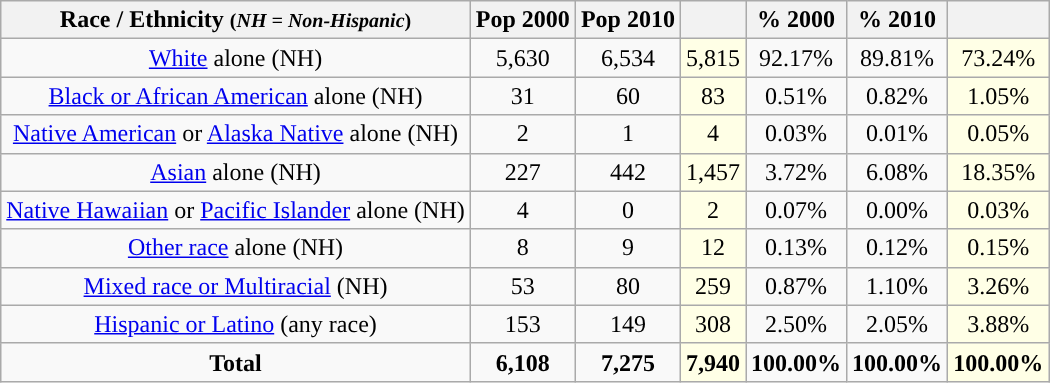<table class="wikitable" style="text-align:center;">
<tr>
<th>Race / Ethnicity <small>(<em>NH = Non-Hispanic</em>)</small></th>
<th>Pop 2000</th>
<th>Pop 2010</th>
<th></th>
<th>% 2000</th>
<th>% 2010</th>
<th></th>
</tr>
<tr>
<td><a href='#'>White</a> alone (NH)</td>
<td>5,630</td>
<td>6,534</td>
<td style='background: #ffffe6;'>5,815</td>
<td>92.17%</td>
<td>89.81%</td>
<td style='background: #ffffe6;'>73.24%</td>
</tr>
<tr>
<td><a href='#'>Black or African American</a> alone (NH)</td>
<td>31</td>
<td>60</td>
<td style='background: #ffffe6;'>83</td>
<td>0.51%</td>
<td>0.82%</td>
<td style='background: #ffffe6;'>1.05%</td>
</tr>
<tr>
<td><a href='#'>Native American</a> or <a href='#'>Alaska Native</a> alone (NH)</td>
<td>2</td>
<td>1</td>
<td style='background: #ffffe6;'>4</td>
<td>0.03%</td>
<td>0.01%</td>
<td style='background: #ffffe6;'>0.05%</td>
</tr>
<tr>
<td><a href='#'>Asian</a> alone (NH)</td>
<td>227</td>
<td>442</td>
<td style='background: #ffffe6;'>1,457</td>
<td>3.72%</td>
<td>6.08%</td>
<td style='background: #ffffe6;'>18.35%</td>
</tr>
<tr>
<td><a href='#'>Native Hawaiian</a> or <a href='#'>Pacific Islander</a> alone (NH)</td>
<td>4</td>
<td>0</td>
<td style='background: #ffffe6;'>2</td>
<td>0.07%</td>
<td>0.00%</td>
<td style='background: #ffffe6;'>0.03%</td>
</tr>
<tr>
<td><a href='#'>Other race</a> alone (NH)</td>
<td>8</td>
<td>9</td>
<td style='background: #ffffe6;'>12</td>
<td>0.13%</td>
<td>0.12%</td>
<td style='background: #ffffe6;'>0.15%</td>
</tr>
<tr>
<td><a href='#'>Mixed race or Multiracial</a> (NH)</td>
<td>53</td>
<td>80</td>
<td style='background: #ffffe6;'>259</td>
<td>0.87%</td>
<td>1.10%</td>
<td style='background: #ffffe6;'>3.26%</td>
</tr>
<tr>
<td><a href='#'>Hispanic or Latino</a> (any race)</td>
<td>153</td>
<td>149</td>
<td style='background: #ffffe6;'>308</td>
<td>2.50%</td>
<td>2.05%</td>
<td style='background: #ffffe6;'>3.88%</td>
</tr>
<tr>
<td><strong>Total</strong></td>
<td><strong>6,108</strong></td>
<td><strong>7,275</strong></td>
<td style='background: #ffffe6;'><strong>7,940</strong></td>
<td><strong>100.00%</strong></td>
<td><strong>100.00%</strong></td>
<td style='background: #ffffe6;'><strong>100.00%</strong></td>
</tr>
</table>
